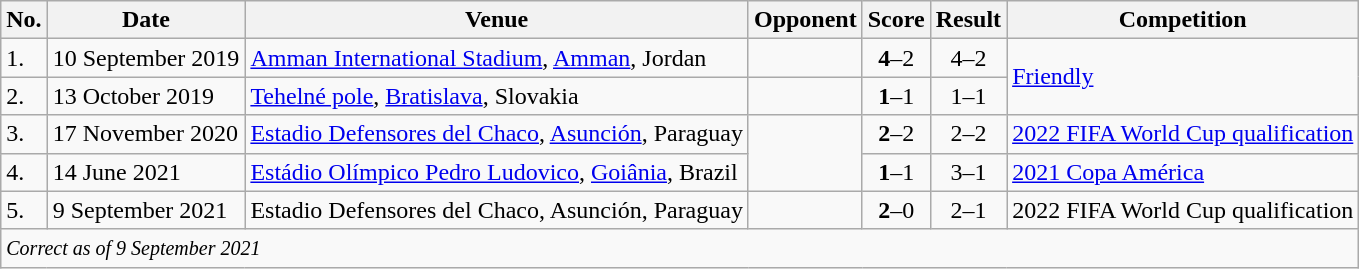<table class="wikitable" style="font-size:100%;">
<tr>
<th>No.</th>
<th>Date</th>
<th>Venue</th>
<th>Opponent</th>
<th>Score</th>
<th>Result</th>
<th>Competition</th>
</tr>
<tr>
<td>1.</td>
<td>10 September 2019</td>
<td><a href='#'>Amman International Stadium</a>, <a href='#'>Amman</a>, Jordan</td>
<td></td>
<td align=center><strong>4</strong>–2</td>
<td align=center>4–2</td>
<td rowspan=2><a href='#'>Friendly</a></td>
</tr>
<tr>
<td>2.</td>
<td>13 October 2019</td>
<td><a href='#'>Tehelné pole</a>, <a href='#'>Bratislava</a>, Slovakia</td>
<td></td>
<td align=center><strong>1</strong>–1</td>
<td align=center>1–1</td>
</tr>
<tr>
<td>3.</td>
<td>17 November 2020</td>
<td><a href='#'>Estadio Defensores del Chaco</a>, <a href='#'>Asunción</a>, Paraguay</td>
<td rowspan=2></td>
<td align=center><strong>2</strong>–2</td>
<td align=center>2–2</td>
<td><a href='#'>2022 FIFA World Cup qualification</a></td>
</tr>
<tr>
<td>4.</td>
<td>14 June 2021</td>
<td><a href='#'>Estádio Olímpico Pedro Ludovico</a>, <a href='#'>Goiânia</a>, Brazil</td>
<td align=center><strong>1</strong>–1</td>
<td align=center>3–1</td>
<td><a href='#'>2021 Copa América</a></td>
</tr>
<tr>
<td>5.</td>
<td>9 September 2021</td>
<td>Estadio Defensores del Chaco, Asunción, Paraguay</td>
<td></td>
<td align=center><strong>2</strong>–0</td>
<td align=center>2–1</td>
<td>2022 FIFA World Cup qualification</td>
</tr>
<tr>
<td colspan="12"><small><em>Correct as of 9 September 2021</em></small></td>
</tr>
</table>
